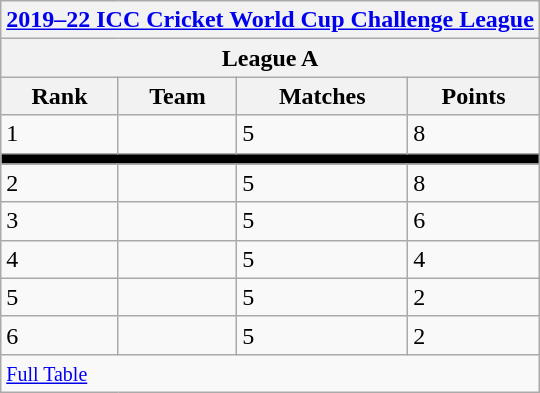<table class="wikitable" style="white-space: nowrap;" style="text-align:center">
<tr>
<th colspan="4"><a href='#'>2019–22 ICC Cricket World Cup Challenge League</a></th>
</tr>
<tr>
<th colspan="4">League A</th>
</tr>
<tr>
<th>Rank</th>
<th>Team</th>
<th>Matches</th>
<th>Points</th>
</tr>
<tr>
<td>1</td>
<td style="text-align:left"></td>
<td>5</td>
<td>8</td>
</tr>
<tr>
<td colspan="4" style="background-color:#000"></td>
</tr>
<tr>
<td>2</td>
<td style="text-align:left"></td>
<td>5</td>
<td>8</td>
</tr>
<tr>
<td>3</td>
<td style="text-align:left"></td>
<td>5</td>
<td>6</td>
</tr>
<tr>
<td>4</td>
<td style="text-align:left"></td>
<td>5</td>
<td>4</td>
</tr>
<tr>
<td>5</td>
<td style="text-align:left"></td>
<td>5</td>
<td>2</td>
</tr>
<tr>
<td>6</td>
<td style="text-align:left"></td>
<td>5</td>
<td>2</td>
</tr>
<tr>
<td colspan="4"><small><a href='#'>Full Table</a></small></td>
</tr>
</table>
